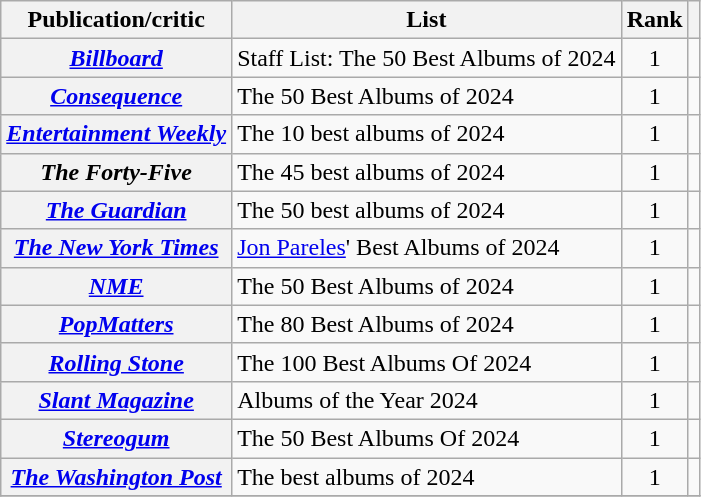<table class="wikitable sortable plainrowheaders">
<tr>
<th scope="col">Publication/critic</th>
<th scope="col">List</th>
<th scope="col">Rank</th>
<th scope="col" class="unsortable"></th>
</tr>
<tr>
<th scope="row"><a href='#'><em>Billboard</em></a></th>
<td>Staff List: The 50 Best Albums of 2024</td>
<td style="text-align: center;">1</td>
<td style="text-align: center;"></td>
</tr>
<tr>
<th scope="row"><em><a href='#'>Consequence</a></em></th>
<td>The 50 Best Albums of 2024</td>
<td style="text-align: center;">1</td>
<td style="text-align: center;"></td>
</tr>
<tr>
<th scope="row"><em><a href='#'>Entertainment Weekly</a></em></th>
<td>The 10 best albums of 2024</td>
<td style="text-align: center;">1</td>
<td style="text-align: center;"></td>
</tr>
<tr>
<th scope="row"><em>The Forty-Five</em></th>
<td>The 45 best albums of 2024</td>
<td style="text-align: center;">1</td>
<td style="text-align: center;"></td>
</tr>
<tr>
<th scope="row"><em><a href='#'>The Guardian</a></em></th>
<td>The 50 best albums of 2024</td>
<td style="text-align: center;">1</td>
<td style="text-align: center;"></td>
</tr>
<tr>
<th scope="row"><em><a href='#'>The New York Times</a></em></th>
<td><a href='#'>Jon Pareles</a>' Best Albums of 2024</td>
<td style="text-align: center;">1</td>
<td style="text-align: center;"></td>
</tr>
<tr>
<th scope="row"><em><a href='#'>NME</a></em></th>
<td>The 50 Best Albums of 2024</td>
<td style="text-align: center;">1</td>
<td style="text-align: center;"></td>
</tr>
<tr>
<th scope="row"><em><a href='#'>PopMatters</a></em></th>
<td>The 80 Best Albums of 2024</td>
<td style="text-align: center;">1</td>
<td style="text-align: center;"></td>
</tr>
<tr>
<th scope="row"><em><a href='#'>Rolling Stone</a></em></th>
<td>The 100 Best Albums Of 2024</td>
<td style="text-align: center;">1</td>
<td style="text-align: center;"></td>
</tr>
<tr>
<th scope="row"><em><a href='#'>Slant Magazine</a></em></th>
<td>Albums of the Year 2024</td>
<td style="text-align: center;">1</td>
<td style="text-align: center;"></td>
</tr>
<tr>
<th scope="row"><em><a href='#'>Stereogum</a></em></th>
<td>The 50 Best Albums Of 2024</td>
<td style="text-align: center;">1</td>
<td style="text-align: center;"></td>
</tr>
<tr>
<th scope="row"><em><a href='#'>The Washington Post</a></em></th>
<td>The best albums of 2024</td>
<td style="text-align: center;">1</td>
<td style="text-align: center;"></td>
</tr>
<tr>
</tr>
</table>
